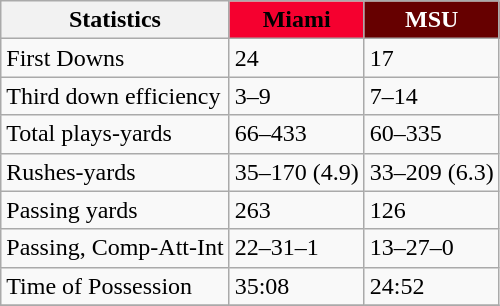<table class="wikitable">
<tr>
<th>Statistics</th>
<th style="background:#f5002f; color:black">Miami</th>
<th style="background:#660000; color:white">MSU</th>
</tr>
<tr>
<td>First Downs</td>
<td>24</td>
<td>17</td>
</tr>
<tr>
<td>Third down efficiency</td>
<td>3–9</td>
<td>7–14</td>
</tr>
<tr>
<td>Total plays-yards</td>
<td>66–433</td>
<td>60–335</td>
</tr>
<tr>
<td>Rushes-yards</td>
<td>35–170 (4.9)</td>
<td>33–209 (6.3)</td>
</tr>
<tr>
<td>Passing yards</td>
<td>263</td>
<td>126</td>
</tr>
<tr>
<td>Passing, Comp-Att-Int</td>
<td>22–31–1</td>
<td>13–27–0</td>
</tr>
<tr>
<td>Time of Possession</td>
<td>35:08</td>
<td>24:52</td>
</tr>
<tr>
</tr>
</table>
